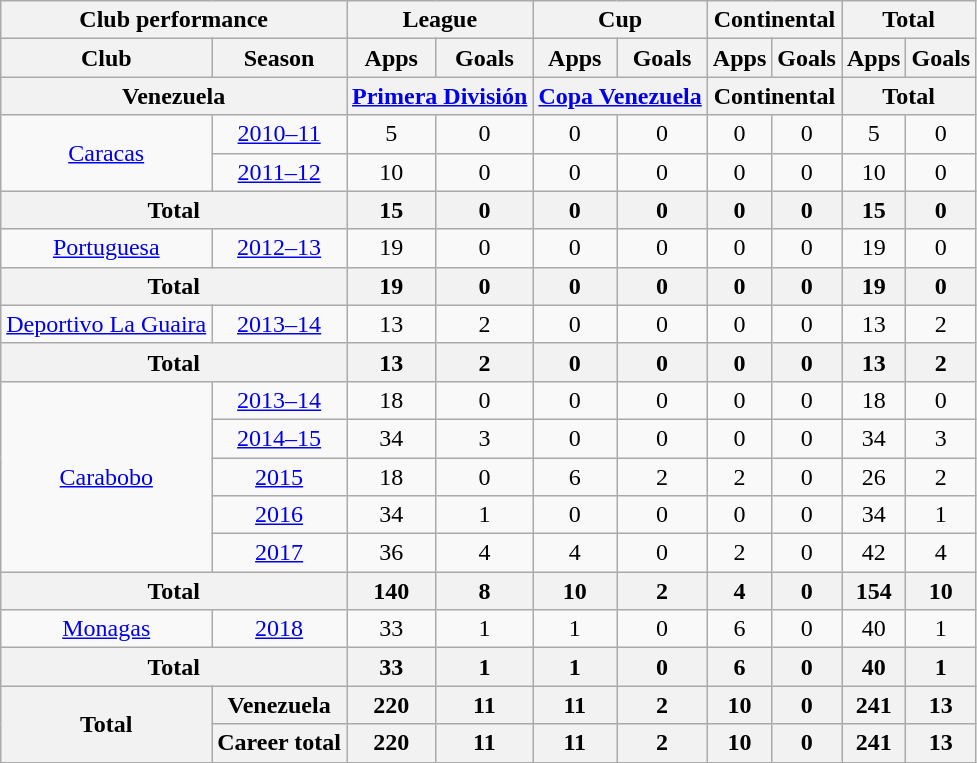<table class="wikitable" style="text-align:center">
<tr>
<th colspan=3>Club performance</th>
<th colspan=2>League</th>
<th colspan=2>Cup</th>
<th colspan=2>Continental</th>
<th colspan=2>Total</th>
</tr>
<tr>
<th>Club</th>
<th colspan="2">Season</th>
<th>Apps</th>
<th>Goals</th>
<th>Apps</th>
<th>Goals</th>
<th>Apps</th>
<th>Goals</th>
<th>Apps</th>
<th>Goals</th>
</tr>
<tr>
<th colspan=3>Venezuela</th>
<th colspan=2><a href='#'>Primera División</a></th>
<th colspan=2><a href='#'>Copa Venezuela</a></th>
<th colspan=2>Continental</th>
<th colspan=2>Total</th>
</tr>
<tr>
<td rowspan="2"><a href='#'>Caracas</a></td>
<td colspan="2"><a href='#'>2010–11</a></td>
<td>5</td>
<td>0</td>
<td>0</td>
<td>0</td>
<td>0</td>
<td>0</td>
<td>5</td>
<td>0</td>
</tr>
<tr>
<td colspan="2"><a href='#'>2011–12</a></td>
<td>10</td>
<td>0</td>
<td>0</td>
<td>0</td>
<td>0</td>
<td>0</td>
<td>10</td>
<td>0</td>
</tr>
<tr>
<th colspan="3">Total</th>
<th>15</th>
<th>0</th>
<th>0</th>
<th>0</th>
<th>0</th>
<th>0</th>
<th>15</th>
<th>0</th>
</tr>
<tr>
<td><a href='#'>Portuguesa</a></td>
<td colspan="2"><a href='#'>2012–13</a></td>
<td>19</td>
<td>0</td>
<td>0</td>
<td>0</td>
<td>0</td>
<td>0</td>
<td>19</td>
<td>0</td>
</tr>
<tr>
<th colspan="3">Total</th>
<th>19</th>
<th>0</th>
<th>0</th>
<th>0</th>
<th>0</th>
<th>0</th>
<th>19</th>
<th>0</th>
</tr>
<tr>
<td><a href='#'>Deportivo La Guaira</a></td>
<td colspan="2"><a href='#'>2013–14</a></td>
<td>13</td>
<td>2</td>
<td>0</td>
<td>0</td>
<td>0</td>
<td>0</td>
<td>13</td>
<td>2</td>
</tr>
<tr>
<th colspan="3">Total</th>
<th>13</th>
<th>2</th>
<th>0</th>
<th>0</th>
<th>0</th>
<th>0</th>
<th>13</th>
<th>2</th>
</tr>
<tr>
<td rowspan="5"><a href='#'>Carabobo</a></td>
<td colspan="2"><a href='#'>2013–14</a></td>
<td>18</td>
<td>0</td>
<td>0</td>
<td>0</td>
<td>0</td>
<td>0</td>
<td>18</td>
<td>0</td>
</tr>
<tr>
<td colspan="2"><a href='#'>2014–15</a></td>
<td>34</td>
<td>3</td>
<td>0</td>
<td>0</td>
<td>0</td>
<td>0</td>
<td>34</td>
<td>3</td>
</tr>
<tr>
<td colspan="2"><a href='#'>2015</a></td>
<td>18</td>
<td>0</td>
<td>6</td>
<td>2</td>
<td>2</td>
<td>0</td>
<td>26</td>
<td>2</td>
</tr>
<tr>
<td colspan="2"><a href='#'>2016</a></td>
<td>34</td>
<td>1</td>
<td>0</td>
<td>0</td>
<td>0</td>
<td>0</td>
<td>34</td>
<td>1</td>
</tr>
<tr>
<td colspan="2"><a href='#'>2017</a></td>
<td>36</td>
<td>4</td>
<td>4</td>
<td>0</td>
<td>2</td>
<td>0</td>
<td>42</td>
<td>4</td>
</tr>
<tr>
<th colspan="3">Total</th>
<th>140</th>
<th>8</th>
<th>10</th>
<th>2</th>
<th>4</th>
<th>0</th>
<th>154</th>
<th>10</th>
</tr>
<tr>
<td><a href='#'>Monagas</a></td>
<td colspan="2"><a href='#'>2018</a></td>
<td>33</td>
<td>1</td>
<td>1</td>
<td>0</td>
<td>6</td>
<td>0</td>
<td>40</td>
<td>1</td>
</tr>
<tr>
<th colspan="3">Total</th>
<th>33</th>
<th>1</th>
<th>1</th>
<th>0</th>
<th>6</th>
<th>0</th>
<th>40</th>
<th>1</th>
</tr>
<tr>
<th rowspan=2>Total</th>
<th colspan=2>Venezuela</th>
<th>220</th>
<th>11</th>
<th>11</th>
<th>2</th>
<th>10</th>
<th>0</th>
<th>241</th>
<th>13</th>
</tr>
<tr>
<th colspan=2>Career total</th>
<th>220</th>
<th>11</th>
<th>11</th>
<th>2</th>
<th>10</th>
<th>0</th>
<th>241</th>
<th>13</th>
</tr>
</table>
